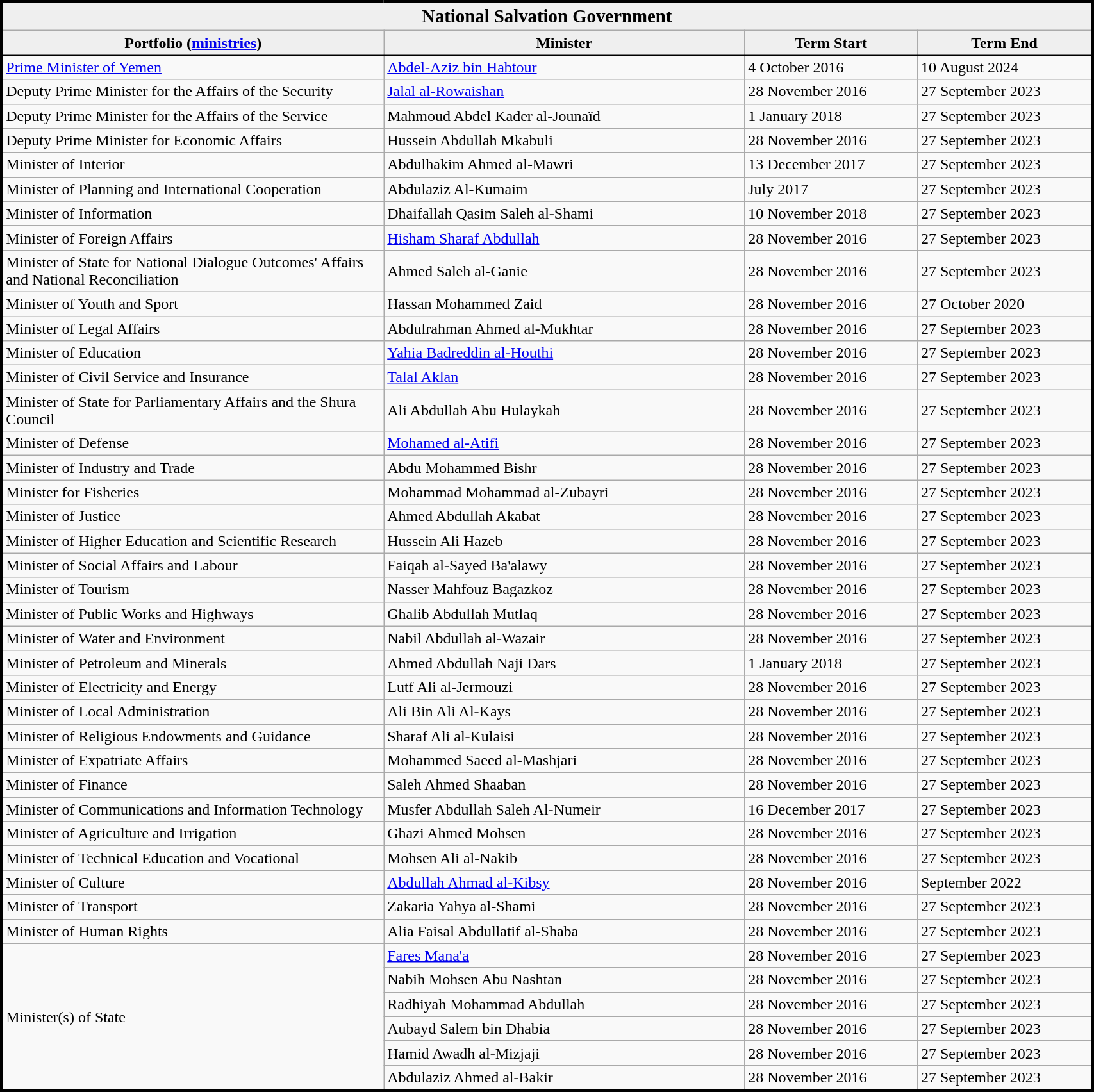<table class="wikitable" data-darkreader-inline-border-left="" data-darkreader-inline-border-bottom="" data-darkreader-inline-border-right="" data-darkreader-inline-border-top="" cellspacing="1" cellpadding="1" align="center" border="0" width="90%" style="margin:2px; border:3px solid;">
<tr>
<td colspan="4" data-darkreader-inline-bgcolor="" data-darkreader-inline-bgimage="" style="text-align:center; background:#efefef"><strong><big>National Salvation Government</big></strong></td>
</tr>
<tr>
<th data-darkreader-inline-bgcolor="" data-darkreader-inline-bgimage="" data-darkreader-inline-border-bottom="" width="8%" style="border-bottom:1px solid; background:#efefef;"><strong>Portfolio (<a href='#'>ministries</a>)</strong></th>
<th data-darkreader-inline-bgcolor="" data-darkreader-inline-bgimage="" data-darkreader-inline-border-bottom="" width="8%" style="border-bottom:1px solid; background:#efefef;"><strong>Minister</strong></th>
<th data-darkreader-inline-bgcolor="" data-darkreader-inline-bgimage="" data-darkreader-inline-border-bottom="" width="3%" style="border-bottom:1px solid; background:#efefef;"><strong>Term Start</strong></th>
<th data-darkreader-inline-bgcolor="" data-darkreader-inline-bgimage="" data-darkreader-inline-border-bottom="" width="3%" style="border-bottom:1px solid; background:#efefef;"><strong>Term End</strong></th>
</tr>
<tr>
<td><a href='#'>Prime Minister of Yemen</a></td>
<td><a href='#'>Abdel-Aziz bin Habtour</a></td>
<td>4 October 2016</td>
<td>10 August 2024</td>
</tr>
<tr>
<td>Deputy Prime Minister for the Affairs of the Security</td>
<td><a href='#'>Jalal al-Rowaishan</a></td>
<td>28 November 2016</td>
<td>27 September 2023</td>
</tr>
<tr>
<td>Deputy Prime Minister for the Affairs of the Service</td>
<td>Mahmoud Abdel Kader al-Jounaïd</td>
<td>1 January 2018</td>
<td>27 September 2023</td>
</tr>
<tr>
<td>Deputy Prime Minister for Economic Affairs</td>
<td>Hussein Abdullah Mkabuli</td>
<td>28 November 2016</td>
<td>27 September 2023</td>
</tr>
<tr>
<td>Minister of Interior</td>
<td>Abdulhakim Ahmed al-Mawri</td>
<td>13 December 2017</td>
<td>27 September 2023</td>
</tr>
<tr>
<td>Minister of Planning and International Cooperation</td>
<td>Abdulaziz Al-Kumaim</td>
<td>July 2017</td>
<td>27 September 2023</td>
</tr>
<tr>
<td>Minister of Information</td>
<td>Dhaifallah Qasim Saleh al-Shami</td>
<td>10 November 2018</td>
<td>27 September 2023</td>
</tr>
<tr>
<td>Minister of Foreign Affairs</td>
<td><a href='#'>Hisham Sharaf Abdullah</a></td>
<td>28 November 2016</td>
<td>27 September 2023</td>
</tr>
<tr>
<td>Minister of State for National Dialogue Outcomes' Affairs and National Reconciliation</td>
<td>Ahmed Saleh al-Ganie</td>
<td>28 November 2016</td>
<td>27 September 2023</td>
</tr>
<tr>
<td>Minister of Youth and Sport</td>
<td>Hassan Mohammed Zaid</td>
<td>28 November 2016</td>
<td>27 October 2020</td>
</tr>
<tr>
<td>Minister of Legal Affairs</td>
<td>Abdulrahman Ahmed al-Mukhtar</td>
<td>28 November 2016</td>
<td>27 September 2023</td>
</tr>
<tr>
<td>Minister of Education</td>
<td><a href='#'>Yahia Badreddin al-Houthi</a></td>
<td>28 November 2016</td>
<td>27 September 2023</td>
</tr>
<tr>
<td>Minister of Civil Service and Insurance</td>
<td><a href='#'>Talal Aklan</a></td>
<td>28 November 2016</td>
<td>27 September 2023</td>
</tr>
<tr>
<td>Minister of State for Parliamentary Affairs and the Shura Council</td>
<td>Ali Abdullah Abu Hulaykah</td>
<td>28 November 2016</td>
<td>27 September 2023</td>
</tr>
<tr>
<td>Minister of Defense</td>
<td><a href='#'>Mohamed al-Atifi</a></td>
<td>28 November 2016</td>
<td>27 September 2023</td>
</tr>
<tr>
<td>Minister of Industry and Trade</td>
<td>Abdu Mohammed Bishr</td>
<td>28 November 2016</td>
<td>27 September 2023</td>
</tr>
<tr>
<td>Minister for Fisheries</td>
<td>Mohammad Mohammad al-Zubayri</td>
<td>28 November 2016</td>
<td>27 September 2023</td>
</tr>
<tr>
<td>Minister of Justice</td>
<td>Ahmed Abdullah Akabat</td>
<td>28 November 2016</td>
<td>27 September 2023</td>
</tr>
<tr>
<td>Minister of Higher Education and Scientific Research</td>
<td>Hussein Ali Hazeb</td>
<td>28 November 2016</td>
<td>27 September 2023</td>
</tr>
<tr>
<td>Minister of Social Affairs and Labour</td>
<td>Faiqah al-Sayed Ba'alawy</td>
<td>28 November 2016</td>
<td>27 September 2023</td>
</tr>
<tr>
<td>Minister of Tourism</td>
<td>Nasser Mahfouz Bagazkoz</td>
<td>28 November 2016</td>
<td>27 September 2023</td>
</tr>
<tr>
<td>Minister of Public Works and Highways</td>
<td>Ghalib Abdullah Mutlaq</td>
<td>28 November 2016</td>
<td>27 September 2023</td>
</tr>
<tr>
<td>Minister of Water and Environment</td>
<td>Nabil Abdullah al-Wazair</td>
<td>28 November 2016</td>
<td>27 September 2023</td>
</tr>
<tr>
<td>Minister of Petroleum and Minerals</td>
<td>Ahmed Abdullah Naji Dars</td>
<td>1 January 2018</td>
<td>27 September 2023</td>
</tr>
<tr>
<td>Minister of Electricity and Energy</td>
<td>Lutf Ali al-Jermouzi</td>
<td>28 November 2016</td>
<td>27 September 2023</td>
</tr>
<tr>
<td>Minister of Local Administration</td>
<td>Ali Bin Ali Al-Kays</td>
<td>28 November 2016</td>
<td>27 September 2023</td>
</tr>
<tr>
<td>Minister of Religious Endowments and Guidance</td>
<td>Sharaf Ali al-Kulaisi</td>
<td>28 November 2016</td>
<td>27 September 2023</td>
</tr>
<tr>
<td>Minister of Expatriate Affairs</td>
<td>Mohammed Saeed al-Mashjari</td>
<td>28 November 2016</td>
<td>27 September 2023</td>
</tr>
<tr>
<td>Minister of Finance</td>
<td>Saleh Ahmed Shaaban</td>
<td>28 November 2016</td>
<td>27 September 2023</td>
</tr>
<tr>
<td>Minister of Communications and Information Technology</td>
<td>Musfer Abdullah Saleh Al-Numeir</td>
<td>16 December 2017</td>
<td>27 September 2023</td>
</tr>
<tr>
<td>Minister of Agriculture and Irrigation</td>
<td>Ghazi Ahmed Mohsen</td>
<td>28 November 2016</td>
<td>27 September 2023</td>
</tr>
<tr>
<td>Minister of Technical Education and Vocational</td>
<td>Mohsen Ali al-Nakib</td>
<td>28 November 2016</td>
<td>27 September 2023</td>
</tr>
<tr>
<td>Minister of Culture</td>
<td><a href='#'>Abdullah Ahmad al-Kibsy</a></td>
<td>28 November 2016</td>
<td>September 2022</td>
</tr>
<tr>
<td>Minister of Transport</td>
<td>Zakaria Yahya al-Shami</td>
<td>28 November 2016</td>
<td>27 September 2023</td>
</tr>
<tr>
<td>Minister of Human Rights</td>
<td>Alia Faisal Abdullatif al-Shaba</td>
<td>28 November 2016</td>
<td>27 September 2023</td>
</tr>
<tr>
<td rowspan="6">Minister(s) of State</td>
<td><a href='#'>Fares Mana'a</a></td>
<td>28 November 2016</td>
<td>27 September 2023</td>
</tr>
<tr>
<td>Nabih Mohsen Abu Nashtan</td>
<td>28 November 2016</td>
<td>27 September 2023</td>
</tr>
<tr>
<td>Radhiyah Mohammad Abdullah</td>
<td>28 November 2016</td>
<td>27 September 2023</td>
</tr>
<tr>
<td>Aubayd Salem bin Dhabia</td>
<td>28 November 2016</td>
<td>27 September 2023</td>
</tr>
<tr>
<td>Hamid Awadh al-Mizjaji</td>
<td>28 November 2016</td>
<td>27 September 2023</td>
</tr>
<tr>
<td>Abdulaziz Ahmed al-Bakir</td>
<td>28 November 2016</td>
<td>27 September 2023</td>
</tr>
</table>
